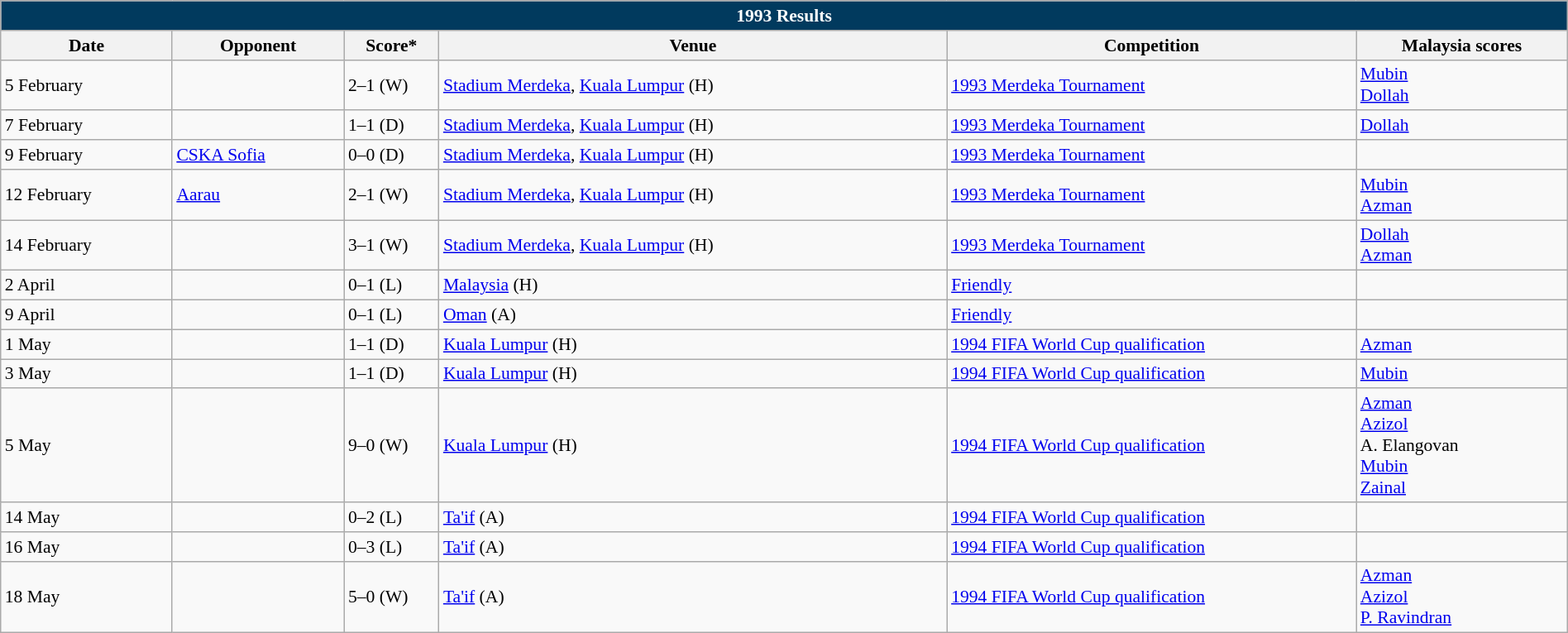<table class="wikitable" width=100% style="text-align:left;font-size:90%;">
<tr>
<th colspan=9 style="background: #013A5E; color: #FFFFFF;">1993 Results</th>
</tr>
<tr>
<th width=80>Date</th>
<th width=80>Opponent</th>
<th width=20>Score*</th>
<th width=250>Venue</th>
<th width=200>Competition</th>
<th width=100>Malaysia scores</th>
</tr>
<tr>
<td>5 February</td>
<td></td>
<td>2–1 (W)</td>
<td><a href='#'>Stadium Merdeka</a>, <a href='#'>Kuala Lumpur</a> (H)</td>
<td><a href='#'>1993 Merdeka Tournament</a></td>
<td><a href='#'>Mubin</a> <br><a href='#'>Dollah</a> </td>
</tr>
<tr>
<td>7 February</td>
<td></td>
<td>1–1 (D)</td>
<td><a href='#'>Stadium Merdeka</a>, <a href='#'>Kuala Lumpur</a> (H)</td>
<td><a href='#'>1993 Merdeka Tournament</a></td>
<td><a href='#'>Dollah</a> </td>
</tr>
<tr>
<td>9 February</td>
<td> <a href='#'>CSKA Sofia</a></td>
<td>0–0 (D)</td>
<td><a href='#'>Stadium Merdeka</a>, <a href='#'>Kuala Lumpur</a> (H)</td>
<td><a href='#'>1993 Merdeka Tournament</a></td>
<td></td>
</tr>
<tr>
<td>12 February</td>
<td> <a href='#'>Aarau</a></td>
<td>2–1 (W)</td>
<td><a href='#'>Stadium Merdeka</a>, <a href='#'>Kuala Lumpur</a> (H)</td>
<td><a href='#'>1993 Merdeka Tournament</a></td>
<td><a href='#'>Mubin</a> <br><a href='#'>Azman</a> </td>
</tr>
<tr>
<td>14 February</td>
<td></td>
<td>3–1 (W)</td>
<td><a href='#'>Stadium Merdeka</a>, <a href='#'>Kuala Lumpur</a> (H)</td>
<td><a href='#'>1993 Merdeka Tournament</a></td>
<td><a href='#'>Dollah</a> <br><a href='#'>Azman</a> </td>
</tr>
<tr>
<td>2 April</td>
<td></td>
<td>0–1 (L)</td>
<td><a href='#'>Malaysia</a> (H)</td>
<td><a href='#'>Friendly</a></td>
<td></td>
</tr>
<tr>
<td>9 April</td>
<td></td>
<td>0–1 (L)</td>
<td><a href='#'>Oman</a> (A)</td>
<td><a href='#'>Friendly</a></td>
<td></td>
</tr>
<tr>
<td>1 May</td>
<td></td>
<td>1–1 (D)</td>
<td><a href='#'>Kuala Lumpur</a> (H)</td>
<td><a href='#'>1994 FIFA World Cup qualification</a></td>
<td><a href='#'>Azman</a> </td>
</tr>
<tr>
<td>3 May</td>
<td></td>
<td>1–1 (D)</td>
<td><a href='#'>Kuala Lumpur</a> (H)</td>
<td><a href='#'>1994 FIFA World Cup qualification</a></td>
<td><a href='#'>Mubin</a> </td>
</tr>
<tr>
<td>5 May</td>
<td></td>
<td>9–0 (W)</td>
<td><a href='#'>Kuala Lumpur</a> (H)</td>
<td><a href='#'>1994 FIFA World Cup qualification</a></td>
<td><a href='#'>Azman</a> <br><a href='#'>Azizol</a> <br>A. Elangovan <br><a href='#'>Mubin</a> <br><a href='#'>Zainal</a> </td>
</tr>
<tr>
<td>14 May</td>
<td></td>
<td>0–2 (L)</td>
<td><a href='#'>Ta'if</a> (A)</td>
<td><a href='#'>1994 FIFA World Cup qualification</a></td>
<td></td>
</tr>
<tr>
<td>16 May</td>
<td></td>
<td>0–3 (L)</td>
<td><a href='#'>Ta'if</a> (A)</td>
<td><a href='#'>1994 FIFA World Cup qualification</a></td>
<td></td>
</tr>
<tr>
<td>18 May</td>
<td></td>
<td>5–0 (W)</td>
<td><a href='#'>Ta'if</a> (A)</td>
<td><a href='#'>1994 FIFA World Cup qualification</a></td>
<td><a href='#'>Azman</a> <br><a href='#'>Azizol</a> <br><a href='#'>P. Ravindran</a> </td>
</tr>
</table>
